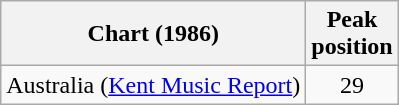<table class="wikitable">
<tr>
<th>Chart (1986)</th>
<th>Peak<br>position</th>
</tr>
<tr>
<td>Australia (<a href='#'>Kent Music Report</a>)</td>
<td align="center">29</td>
</tr>
</table>
